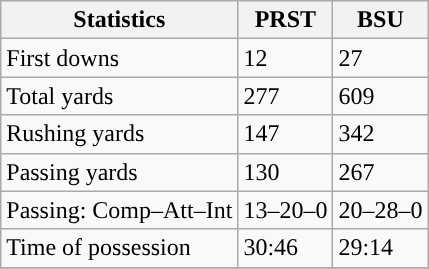<table class="wikitable" style="float: left;">
<tr>
<th>Statistics</th>
<th>PRST</th>
<th>BSU</th>
</tr>
<tr>
<td>First downs</td>
<td>12</td>
<td>27</td>
</tr>
<tr>
<td>Total yards</td>
<td>277</td>
<td>609</td>
</tr>
<tr>
<td>Rushing yards</td>
<td>147</td>
<td>342</td>
</tr>
<tr>
<td>Passing yards</td>
<td>130</td>
<td>267</td>
</tr>
<tr>
<td>Passing: Comp–Att–Int</td>
<td>13–20–0</td>
<td>20–28–0</td>
</tr>
<tr>
<td>Time of possession</td>
<td>30:46</td>
<td>29:14</td>
</tr>
<tr>
</tr>
</table>
